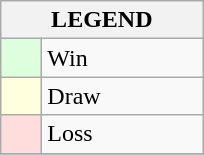<table class="wikitable" border="1">
<tr>
<th colspan="2">LEGEND</th>
</tr>
<tr>
<td style="background:#ddffdd;" width=20> </td>
<td width=100>Win</td>
</tr>
<tr>
<td style="background:#ffffdd"  width=20> </td>
<td width=100>Draw</td>
</tr>
<tr>
<td style="background:#ffdddd;" width=20> </td>
<td width=100>Loss</td>
</tr>
<tr>
</tr>
</table>
